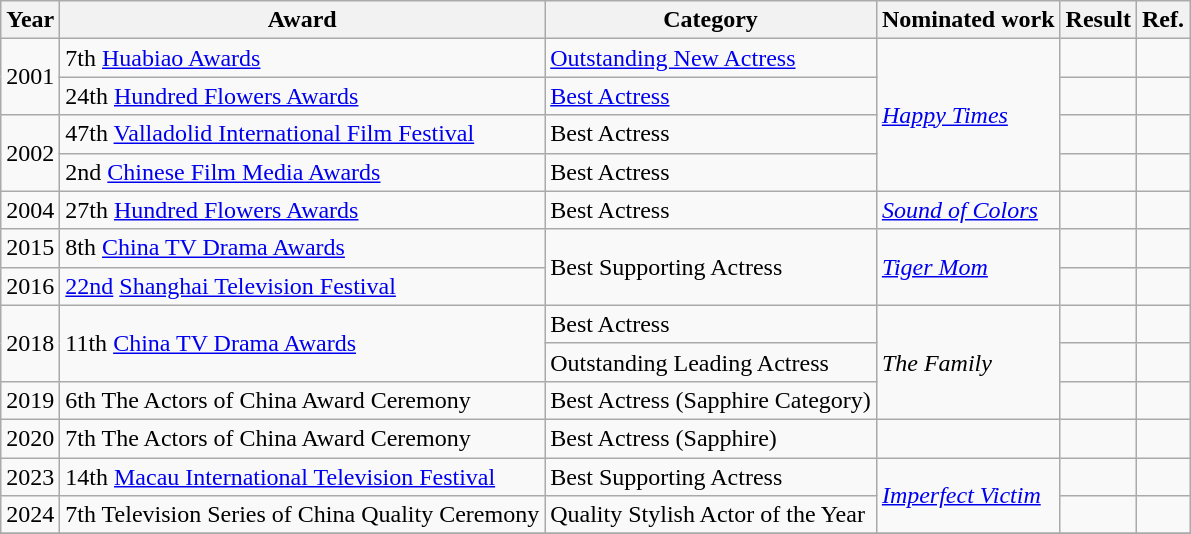<table class="wikitable">
<tr>
<th>Year</th>
<th>Award</th>
<th>Category</th>
<th>Nominated work</th>
<th>Result</th>
<th>Ref.</th>
</tr>
<tr>
<td rowspan=2>2001</td>
<td>7th <a href='#'>Huabiao Awards</a></td>
<td><a href='#'>Outstanding New Actress</a></td>
<td rowspan=4><em><a href='#'>Happy Times</a></em></td>
<td></td>
<td></td>
</tr>
<tr>
<td>24th <a href='#'>Hundred Flowers Awards</a></td>
<td><a href='#'>Best Actress</a></td>
<td></td>
<td></td>
</tr>
<tr>
<td rowspan=2>2002</td>
<td>47th <a href='#'>Valladolid International Film Festival</a></td>
<td>Best Actress</td>
<td></td>
<td></td>
</tr>
<tr>
<td>2nd <a href='#'>Chinese Film Media Awards</a></td>
<td>Best Actress</td>
<td></td>
<td></td>
</tr>
<tr>
<td>2004</td>
<td>27th <a href='#'>Hundred Flowers Awards</a></td>
<td>Best Actress</td>
<td><em><a href='#'>Sound of Colors</a></em></td>
<td></td>
<td></td>
</tr>
<tr>
<td>2015</td>
<td>8th <a href='#'>China TV Drama Awards</a></td>
<td rowspan=2>Best Supporting Actress</td>
<td rowspan=2><em><a href='#'>Tiger Mom</a></em></td>
<td></td>
<td></td>
</tr>
<tr>
<td>2016</td>
<td><a href='#'>22nd</a> <a href='#'>Shanghai Television Festival</a></td>
<td></td>
<td></td>
</tr>
<tr>
<td rowspan=2>2018</td>
<td rowspan=2>11th <a href='#'>China TV Drama Awards</a></td>
<td>Best Actress</td>
<td rowspan=3><em>The Family</em></td>
<td></td>
<td></td>
</tr>
<tr>
<td>Outstanding Leading Actress</td>
<td></td>
<td></td>
</tr>
<tr>
<td>2019</td>
<td>6th The Actors of China Award Ceremony</td>
<td>Best Actress (Sapphire Category)</td>
<td></td>
<td></td>
</tr>
<tr>
<td>2020</td>
<td>7th The Actors of China Award Ceremony</td>
<td>Best Actress (Sapphire)</td>
<td></td>
<td></td>
<td></td>
</tr>
<tr>
<td>2023</td>
<td>14th <a href='#'>Macau International Television Festival</a></td>
<td>Best Supporting Actress</td>
<td rowspan=2><em><a href='#'>Imperfect Victim</a></em></td>
<td></td>
<td></td>
</tr>
<tr>
<td>2024</td>
<td>7th Television Series of China Quality Ceremony</td>
<td>Quality Stylish Actor of the Year</td>
<td></td>
<td></td>
</tr>
<tr>
</tr>
</table>
